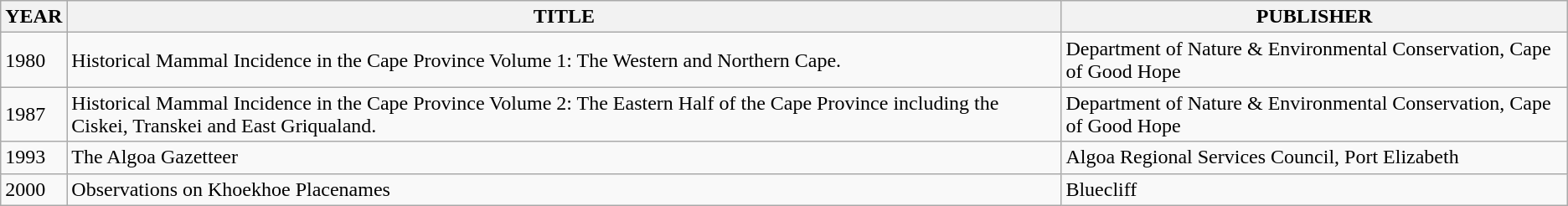<table class="wikitable">
<tr>
<th>YEAR</th>
<th>TITLE</th>
<th>PUBLISHER</th>
</tr>
<tr>
<td>1980</td>
<td>Historical Mammal Incidence in the Cape Province Volume 1: The Western and Northern Cape.</td>
<td>Department of Nature & Environmental Conservation, Cape of Good Hope</td>
</tr>
<tr>
<td>1987</td>
<td>Historical Mammal Incidence in the Cape Province Volume 2: The Eastern Half of the Cape Province including the Ciskei, Transkei and East Griqualand.</td>
<td>Department of Nature & Environmental Conservation, Cape of Good Hope</td>
</tr>
<tr>
<td>1993</td>
<td>The Algoa Gazetteer</td>
<td>Algoa Regional Services Council, Port Elizabeth</td>
</tr>
<tr>
<td>2000</td>
<td>Observations on Khoekhoe Placenames</td>
<td>Bluecliff</td>
</tr>
</table>
